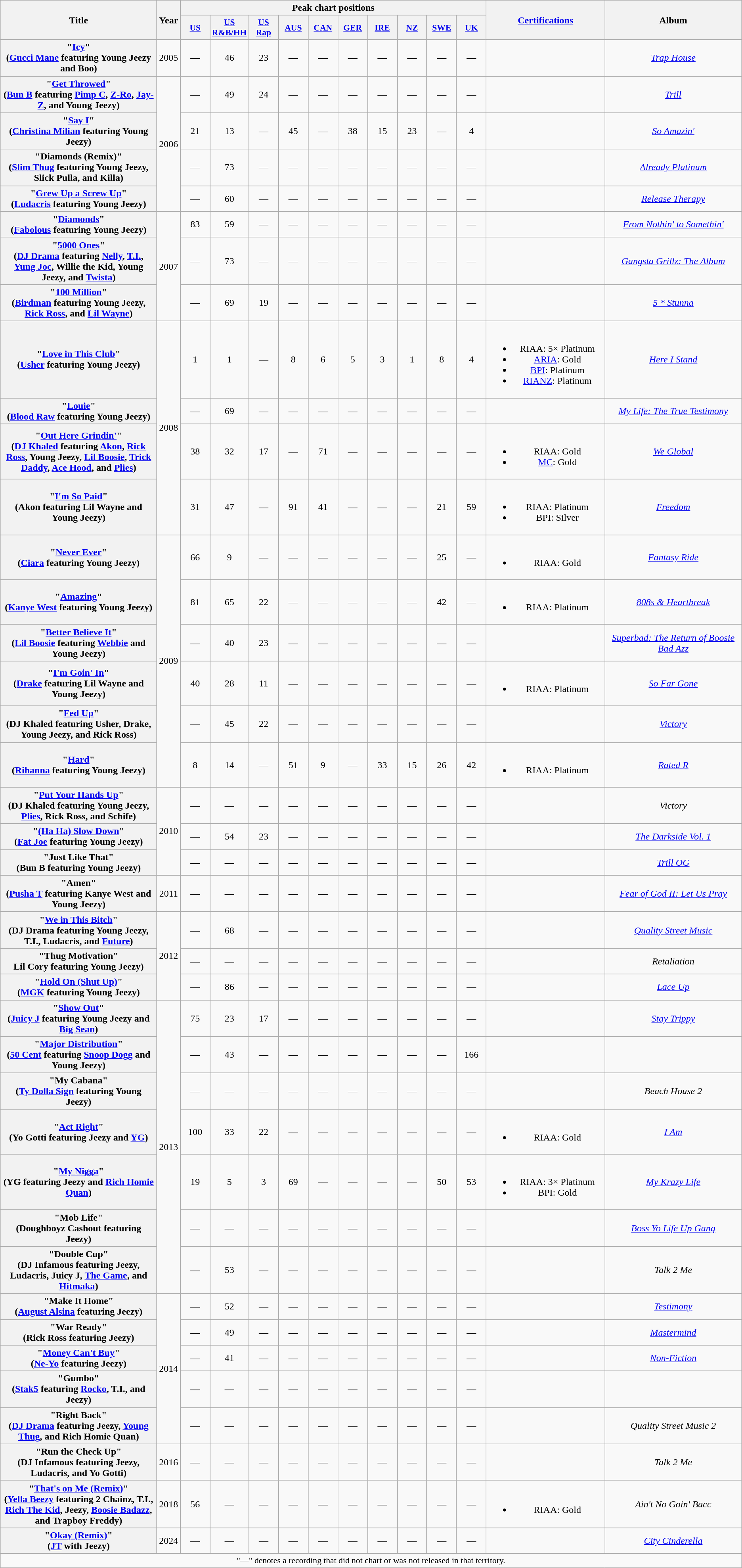<table class="wikitable plainrowheaders" style="text-align:center;">
<tr>
<th scope="col" rowspan="2" style="width:16em;">Title</th>
<th scope="col" rowspan="2">Year</th>
<th scope="col" colspan="10">Peak chart positions</th>
<th scope="col" rowspan="2" style="width:12em;"><a href='#'>Certifications</a></th>
<th scope="col" rowspan="2">Album</th>
</tr>
<tr>
<th style="width:3em; font-size:90%"><a href='#'>US</a><br></th>
<th style="width:3em; font-size:90%"><a href='#'>US<br>R&B/HH</a></th>
<th style="width:3em; font-size:90%"><a href='#'>US<br>Rap</a></th>
<th style="width:3em; font-size:90%"><a href='#'>AUS</a></th>
<th style="width:3em; font-size:90%"><a href='#'>CAN</a></th>
<th style="width:3em; font-size:90%"><a href='#'>GER</a><br></th>
<th style="width:3em; font-size:90%"><a href='#'>IRE</a><br></th>
<th style="width:3em; font-size:90%"><a href='#'>NZ</a><br></th>
<th style="width:3em; font-size:90%"><a href='#'>SWE</a><br></th>
<th style="width:3em; font-size:90%"><a href='#'>UK</a><br></th>
</tr>
<tr>
<th scope="row">"<a href='#'>Icy</a>"<br><span>(<a href='#'>Gucci Mane</a> featuring Young Jeezy and Boo)</span></th>
<td>2005</td>
<td>—</td>
<td>46</td>
<td>23</td>
<td>—</td>
<td>—</td>
<td>—</td>
<td>—</td>
<td>—</td>
<td>—</td>
<td>—</td>
<td></td>
<td><em><a href='#'>Trap House</a></em></td>
</tr>
<tr>
<th scope="row">"<a href='#'>Get Throwed</a>"<br><span>(<a href='#'>Bun B</a> featuring <a href='#'>Pimp C</a>, <a href='#'>Z-Ro</a>, <a href='#'>Jay-Z</a>, and Young Jeezy)</span></th>
<td rowspan="4">2006</td>
<td>—</td>
<td>49</td>
<td>24</td>
<td>—</td>
<td>—</td>
<td>—</td>
<td>—</td>
<td>—</td>
<td>—</td>
<td>—</td>
<td></td>
<td><em><a href='#'>Trill</a></em></td>
</tr>
<tr>
<th scope="row">"<a href='#'>Say I</a>"<br><span>(<a href='#'>Christina Milian</a> featuring Young Jeezy)</span></th>
<td>21</td>
<td>13</td>
<td>—</td>
<td>45</td>
<td>—</td>
<td>38</td>
<td>15</td>
<td>23</td>
<td>—</td>
<td>4</td>
<td></td>
<td><em><a href='#'>So Amazin'</a></em></td>
</tr>
<tr>
<th scope="row">"Diamonds (Remix)"<br><span>(<a href='#'>Slim Thug</a> featuring Young Jeezy, Slick Pulla, and Killa)</span></th>
<td>—</td>
<td>73</td>
<td>—</td>
<td>—</td>
<td>—</td>
<td>—</td>
<td>—</td>
<td>—</td>
<td>—</td>
<td>—</td>
<td></td>
<td><em><a href='#'>Already Platinum</a></em></td>
</tr>
<tr>
<th scope="row">"<a href='#'>Grew Up a Screw Up</a>"<br><span>(<a href='#'>Ludacris</a> featuring Young Jeezy)</span></th>
<td>—</td>
<td>60</td>
<td>—</td>
<td>—</td>
<td>—</td>
<td>—</td>
<td>—</td>
<td>—</td>
<td>—</td>
<td>—</td>
<td></td>
<td><em><a href='#'>Release Therapy</a></em></td>
</tr>
<tr>
<th scope="row">"<a href='#'>Diamonds</a>"<br><span>(<a href='#'>Fabolous</a> featuring Young Jeezy)</span></th>
<td rowspan="3">2007</td>
<td>83</td>
<td>59</td>
<td>—</td>
<td>—</td>
<td>—</td>
<td>—</td>
<td>—</td>
<td>—</td>
<td>—</td>
<td>—</td>
<td></td>
<td><em><a href='#'>From Nothin' to Somethin'</a></em></td>
</tr>
<tr>
<th scope="row">"<a href='#'>5000 Ones</a>"<br><span>(<a href='#'>DJ Drama</a> featuring <a href='#'>Nelly</a>, <a href='#'>T.I.</a>, <a href='#'>Yung Joc</a>, Willie the Kid, Young Jeezy, and <a href='#'>Twista</a>)</span></th>
<td>—</td>
<td>73</td>
<td>—</td>
<td>—</td>
<td>—</td>
<td>—</td>
<td>—</td>
<td>—</td>
<td>—</td>
<td>—</td>
<td></td>
<td><em><a href='#'>Gangsta Grillz: The Album</a></em></td>
</tr>
<tr>
<th scope="row">"<a href='#'>100 Million</a>"<br><span>(<a href='#'>Birdman</a> featuring Young Jeezy, <a href='#'>Rick Ross</a>, and <a href='#'>Lil Wayne</a>)</span></th>
<td>—</td>
<td>69</td>
<td>19</td>
<td>—</td>
<td>—</td>
<td>—</td>
<td>—</td>
<td>—</td>
<td>—</td>
<td>—</td>
<td></td>
<td><em><a href='#'>5 * Stunna</a></em></td>
</tr>
<tr>
<th scope="row">"<a href='#'>Love in This Club</a>"<br><span>(<a href='#'>Usher</a> featuring Young Jeezy)</span></th>
<td rowspan="4">2008</td>
<td>1</td>
<td>1</td>
<td>—</td>
<td>8</td>
<td>6</td>
<td>5</td>
<td>3</td>
<td>1</td>
<td>8</td>
<td>4</td>
<td><br><ul><li>RIAA: 5× Platinum</li><li><a href='#'>ARIA</a>: Gold</li><li><a href='#'>BPI</a>: Platinum</li><li><a href='#'>RIANZ</a>: Platinum</li></ul></td>
<td><em><a href='#'>Here I Stand</a></em></td>
</tr>
<tr>
<th scope="row">"<a href='#'>Louie</a>"<br><span>(<a href='#'>Blood Raw</a> featuring Young Jeezy)</span></th>
<td>—</td>
<td>69</td>
<td>—</td>
<td>—</td>
<td>—</td>
<td>—</td>
<td>—</td>
<td>—</td>
<td>—</td>
<td>—</td>
<td></td>
<td><em><a href='#'>My Life: The True Testimony</a></em></td>
</tr>
<tr>
<th scope="row">"<a href='#'>Out Here Grindin'</a>"<br><span>(<a href='#'>DJ Khaled</a> featuring <a href='#'>Akon</a>, <a href='#'>Rick Ross</a>, Young Jeezy, <a href='#'>Lil Boosie</a>, <a href='#'>Trick Daddy</a>, <a href='#'>Ace Hood</a>, and <a href='#'>Plies</a>)</span></th>
<td>38</td>
<td>32</td>
<td>17</td>
<td>—</td>
<td>71</td>
<td>—</td>
<td>—</td>
<td>—</td>
<td>—</td>
<td>—</td>
<td><br><ul><li>RIAA: Gold</li><li><a href='#'>MC</a>: Gold</li></ul></td>
<td><em><a href='#'>We Global</a></em></td>
</tr>
<tr>
<th scope="row">"<a href='#'>I'm So Paid</a>"<br><span>(Akon featuring Lil Wayne and Young Jeezy)</span></th>
<td>31</td>
<td>47</td>
<td>—</td>
<td>91</td>
<td>41</td>
<td>—</td>
<td>—</td>
<td>—</td>
<td>21</td>
<td>59</td>
<td><br><ul><li>RIAA: Platinum</li><li>BPI: Silver</li></ul></td>
<td><em><a href='#'>Freedom</a></em></td>
</tr>
<tr>
<th scope="row">"<a href='#'>Never Ever</a>"<br><span>(<a href='#'>Ciara</a> featuring Young Jeezy)</span></th>
<td rowspan="6">2009</td>
<td>66</td>
<td>9</td>
<td>—</td>
<td>—</td>
<td>—</td>
<td>—</td>
<td>—</td>
<td>—</td>
<td>25</td>
<td>—</td>
<td><br><ul><li>RIAA: Gold</li></ul></td>
<td><em><a href='#'>Fantasy Ride</a></em></td>
</tr>
<tr>
<th scope="row">"<a href='#'>Amazing</a>"<br><span>(<a href='#'>Kanye West</a> featuring Young Jeezy)</span></th>
<td>81</td>
<td>65</td>
<td>22</td>
<td>—</td>
<td>—</td>
<td>—</td>
<td>—</td>
<td>—</td>
<td>42</td>
<td>—</td>
<td><br><ul><li>RIAA: Platinum</li></ul></td>
<td><em><a href='#'>808s & Heartbreak</a></em></td>
</tr>
<tr>
<th scope="row">"<a href='#'>Better Believe It</a>"<br><span>(<a href='#'>Lil Boosie</a> featuring <a href='#'>Webbie</a> and Young Jeezy)</span></th>
<td>—</td>
<td>40</td>
<td>23</td>
<td>—</td>
<td>—</td>
<td>—</td>
<td>—</td>
<td>—</td>
<td>—</td>
<td>—</td>
<td></td>
<td><em><a href='#'>Superbad: The Return of Boosie Bad Azz</a></em></td>
</tr>
<tr>
<th scope="row">"<a href='#'>I'm Goin' In</a>"<br><span>(<a href='#'>Drake</a> featuring Lil Wayne and Young Jeezy)</span></th>
<td>40</td>
<td>28</td>
<td>11</td>
<td>—</td>
<td>—</td>
<td>—</td>
<td>—</td>
<td>—</td>
<td>—</td>
<td>—</td>
<td><br><ul><li>RIAA: Platinum</li></ul></td>
<td><em><a href='#'>So Far Gone</a></em></td>
</tr>
<tr>
<th scope="row">"<a href='#'>Fed Up</a>"<br><span>(DJ Khaled featuring Usher, Drake, Young Jeezy, and Rick Ross)</span></th>
<td>—</td>
<td>45</td>
<td>22</td>
<td>—</td>
<td>—</td>
<td>—</td>
<td>—</td>
<td>—</td>
<td>—</td>
<td>—</td>
<td></td>
<td><em><a href='#'>Victory</a></em></td>
</tr>
<tr>
<th scope="row">"<a href='#'>Hard</a>"<br><span>(<a href='#'>Rihanna</a> featuring Young Jeezy)</span></th>
<td>8</td>
<td>14</td>
<td>—</td>
<td>51</td>
<td>9</td>
<td>—</td>
<td>33</td>
<td>15</td>
<td>26</td>
<td>42</td>
<td><br><ul><li>RIAA: Platinum</li></ul></td>
<td><em><a href='#'>Rated R</a></em></td>
</tr>
<tr>
<th scope="row">"<a href='#'>Put Your Hands Up</a>"<br><span>(DJ Khaled featuring Young Jeezy, <a href='#'>Plies</a>, Rick Ross, and Schife)</span></th>
<td rowspan="3">2010</td>
<td>—</td>
<td>—</td>
<td>—</td>
<td>—</td>
<td>—</td>
<td>—</td>
<td>—</td>
<td>—</td>
<td>—</td>
<td>—</td>
<td></td>
<td><em>Victory</em></td>
</tr>
<tr>
<th scope="row">"<a href='#'>(Ha Ha) Slow Down</a>"<br><span>(<a href='#'>Fat Joe</a> featuring Young Jeezy)</span></th>
<td>—</td>
<td>54</td>
<td>23</td>
<td>—</td>
<td>—</td>
<td>—</td>
<td>—</td>
<td>—</td>
<td>—</td>
<td>—</td>
<td></td>
<td><em><a href='#'>The Darkside Vol. 1</a></em></td>
</tr>
<tr>
<th scope="row">"Just Like That"<br><span>(Bun B featuring Young Jeezy)</span></th>
<td>—</td>
<td>—</td>
<td>—</td>
<td>—</td>
<td>—</td>
<td>—</td>
<td>—</td>
<td>—</td>
<td>—</td>
<td>—</td>
<td></td>
<td><em><a href='#'>Trill OG</a></em></td>
</tr>
<tr>
<th scope="row">"Amen"<br><span>(<a href='#'>Pusha T</a> featuring Kanye West and Young Jeezy)</span></th>
<td>2011</td>
<td>—</td>
<td>—</td>
<td>—</td>
<td>—</td>
<td>—</td>
<td>—</td>
<td>—</td>
<td>—</td>
<td>—</td>
<td>—</td>
<td></td>
<td><em><a href='#'>Fear of God II: Let Us Pray</a></em></td>
</tr>
<tr>
<th scope="row">"<a href='#'>We in This Bitch</a>"<br><span>(DJ Drama featuring Young Jeezy, T.I., Ludacris, and <a href='#'>Future</a>)</span></th>
<td rowspan="3">2012</td>
<td>—</td>
<td>68<br></td>
<td>—</td>
<td>—</td>
<td>—</td>
<td>—</td>
<td>—</td>
<td>—</td>
<td>—</td>
<td>—</td>
<td></td>
<td><em><a href='#'>Quality Street Music</a></em></td>
</tr>
<tr>
<th scope="row">"Thug Motivation"<br><span>Lil Cory featuring Young Jeezy)</span></th>
<td>—</td>
<td>—</td>
<td>—</td>
<td>—</td>
<td>—</td>
<td>—</td>
<td>—</td>
<td>—</td>
<td>—</td>
<td>—</td>
<td></td>
<td><em>Retaliation</em></td>
</tr>
<tr>
<th scope="row">"<a href='#'>Hold On (Shut Up)</a>"<br><span>(<a href='#'>MGK</a> featuring Young Jeezy)</span></th>
<td>—</td>
<td>86</td>
<td>—</td>
<td>—</td>
<td>—</td>
<td>—</td>
<td>—</td>
<td>—</td>
<td>—</td>
<td>—</td>
<td></td>
<td><em><a href='#'>Lace Up</a></em></td>
</tr>
<tr>
<th scope="row">"<a href='#'>Show Out</a>"<br><span>(<a href='#'>Juicy J</a> featuring Young Jeezy and <a href='#'>Big Sean</a>)</span></th>
<td rowspan="7">2013</td>
<td>75</td>
<td>23</td>
<td>17</td>
<td>—</td>
<td>—</td>
<td>—</td>
<td>—</td>
<td>—</td>
<td>—</td>
<td>—</td>
<td></td>
<td><em><a href='#'>Stay Trippy</a></em></td>
</tr>
<tr>
<th scope="row">"<a href='#'>Major Distribution</a>"<br><span>(<a href='#'>50 Cent</a> featuring <a href='#'>Snoop Dogg</a> and Young Jeezy)</span></th>
<td>—</td>
<td>43</td>
<td>—</td>
<td>—</td>
<td>—</td>
<td>—</td>
<td>—</td>
<td>—</td>
<td>—</td>
<td>166</td>
<td></td>
<td></td>
</tr>
<tr>
<th scope="row">"My Cabana"<br><span>(<a href='#'>Ty Dolla Sign</a> featuring Young Jeezy)</span></th>
<td>—</td>
<td>—</td>
<td>—</td>
<td>—</td>
<td>—</td>
<td>—</td>
<td>—</td>
<td>—</td>
<td>—</td>
<td>—</td>
<td></td>
<td><em>Beach House 2</em></td>
</tr>
<tr>
<th scope="row">"<a href='#'>Act Right</a>"<br><span>(Yo Gotti featuring Jeezy and <a href='#'>YG</a>)</span></th>
<td>100</td>
<td>33</td>
<td>22</td>
<td>—</td>
<td>—</td>
<td>—</td>
<td>—</td>
<td>—</td>
<td>—</td>
<td>—</td>
<td><br><ul><li>RIAA: Gold</li></ul></td>
<td><em><a href='#'>I Am</a></em></td>
</tr>
<tr>
<th scope="row">"<a href='#'>My Nigga</a>"<br><span>(YG featuring Jeezy and <a href='#'>Rich Homie Quan</a>)</span></th>
<td>19</td>
<td>5</td>
<td>3</td>
<td>69</td>
<td>—</td>
<td>—</td>
<td>—</td>
<td>—</td>
<td>50</td>
<td>53</td>
<td><br><ul><li>RIAA: 3× Platinum</li><li>BPI: Gold</li></ul></td>
<td><em><a href='#'>My Krazy Life</a></em></td>
</tr>
<tr>
<th scope="row">"Mob Life"<br><span>(Doughboyz Cashout featuring Jeezy)</span></th>
<td>—</td>
<td>—</td>
<td>—</td>
<td>—</td>
<td>—</td>
<td>—</td>
<td>—</td>
<td>—</td>
<td>—</td>
<td>—</td>
<td></td>
<td><em><a href='#'>Boss Yo Life Up Gang</a></em></td>
</tr>
<tr>
<th scope="row">"Double Cup"<br><span>(DJ Infamous featuring Jeezy, Ludacris, Juicy J, <a href='#'>The Game</a>, and <a href='#'>Hitmaka</a>)</span></th>
<td>—</td>
<td>53</td>
<td>—</td>
<td>—</td>
<td>—</td>
<td>—</td>
<td>—</td>
<td>—</td>
<td>—</td>
<td>—</td>
<td></td>
<td><em>Talk 2 Me</em></td>
</tr>
<tr>
<th scope="row">"Make It Home"<br><span>(<a href='#'>August Alsina</a> featuring Jeezy)</span></th>
<td rowspan="5">2014</td>
<td>—</td>
<td>52</td>
<td>—</td>
<td>—</td>
<td>—</td>
<td>—</td>
<td>—</td>
<td>—</td>
<td>—</td>
<td>—</td>
<td></td>
<td><em><a href='#'>Testimony</a></em></td>
</tr>
<tr>
<th scope="row">"War Ready"<br><span>(Rick Ross featuring Jeezy)</span></th>
<td>—</td>
<td>49</td>
<td>—</td>
<td>—</td>
<td>—</td>
<td>—</td>
<td>—</td>
<td>—</td>
<td>—</td>
<td>—</td>
<td></td>
<td><em><a href='#'>Mastermind</a></em></td>
</tr>
<tr>
<th scope="row">"<a href='#'>Money Can't Buy</a>"<br><span>(<a href='#'>Ne-Yo</a> featuring Jeezy)</span></th>
<td>—</td>
<td>41</td>
<td>—</td>
<td>—</td>
<td>—</td>
<td>—</td>
<td>—</td>
<td>—</td>
<td>—</td>
<td>—</td>
<td></td>
<td><em><a href='#'>Non-Fiction</a></em></td>
</tr>
<tr>
<th scope="row">"Gumbo"<br><span>(<a href='#'>Stak5</a> featuring <a href='#'>Rocko</a>, T.I., and Jeezy)</span></th>
<td>—</td>
<td>—</td>
<td>—</td>
<td>—</td>
<td>—</td>
<td>—</td>
<td>—</td>
<td>—</td>
<td>—</td>
<td>—</td>
<td></td>
<td></td>
</tr>
<tr>
<th scope="row">"Right Back"<br><span>(<a href='#'>DJ Drama</a> featuring Jeezy, <a href='#'>Young Thug</a>, and Rich Homie Quan)</span></th>
<td>—</td>
<td>—</td>
<td>—</td>
<td>—</td>
<td>—</td>
<td>—</td>
<td>—</td>
<td>—</td>
<td>—</td>
<td>—</td>
<td></td>
<td><em>Quality Street Music 2</em></td>
</tr>
<tr>
<th scope="row">"Run the Check Up"<br><span>(DJ Infamous featuring Jeezy, Ludacris, and Yo Gotti)</span></th>
<td>2016</td>
<td>—</td>
<td>—</td>
<td>—</td>
<td>—</td>
<td>—</td>
<td>—</td>
<td>—</td>
<td>—</td>
<td>—</td>
<td>—</td>
<td></td>
<td><em>Talk 2 Me</em></td>
</tr>
<tr>
<th scope="row">"<a href='#'>That's on Me (Remix)</a>"<br><span>(<a href='#'>Yella Beezy</a> featuring 2 Chainz, T.I., <a href='#'>Rich The Kid</a>, Jeezy, <a href='#'>Boosie Badazz</a>, and Trapboy Freddy)</span></th>
<td>2018</td>
<td>56</td>
<td>—</td>
<td>—</td>
<td>—</td>
<td>—</td>
<td>—</td>
<td>—</td>
<td>—</td>
<td>—</td>
<td>—</td>
<td><br><ul><li>RIAA: Gold</li></ul></td>
<td><em>Ain't No Goin' Bacc</em></td>
</tr>
<tr>
<th scope="row">"<a href='#'>Okay (Remix)</a>"<br><span>(<a href='#'>JT</a> with Jeezy)</span></th>
<td>2024</td>
<td>—</td>
<td>—</td>
<td>—</td>
<td>—</td>
<td>—</td>
<td>—</td>
<td>—</td>
<td>—</td>
<td>—</td>
<td>—</td>
<td></td>
<td><em><a href='#'>City Cinderella</a></em></td>
</tr>
<tr>
<td colspan="15" style="font-size:90%">"—" denotes a recording that did not chart or was not released in that territory.</td>
</tr>
</table>
